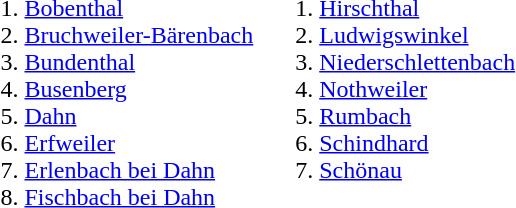<table>
<tr>
<td><br><ol><li><a href='#'>Bobenthal</a></li><li><a href='#'>Bruchweiler-Bärenbach</a></li><li><a href='#'>Bundenthal</a></li><li><a href='#'>Busenberg</a></li><li><a href='#'>Dahn</a></li><li><a href='#'>Erfweiler</a></li><li><a href='#'>Erlenbach bei Dahn</a></li><li><a href='#'>Fischbach bei Dahn</a></li></ol></td>
<td valign=top><br><ol>
<li> <a href='#'>Hirschthal</a> 
<li> <a href='#'>Ludwigswinkel</a> 
<li> <a href='#'>Niederschlettenbach</a> 
<li> <a href='#'>Nothweiler</a> 
<li> <a href='#'>Rumbach</a> 
<li> <a href='#'>Schindhard</a> 
<li> <a href='#'>Schönau</a> 
</ol></td>
</tr>
</table>
